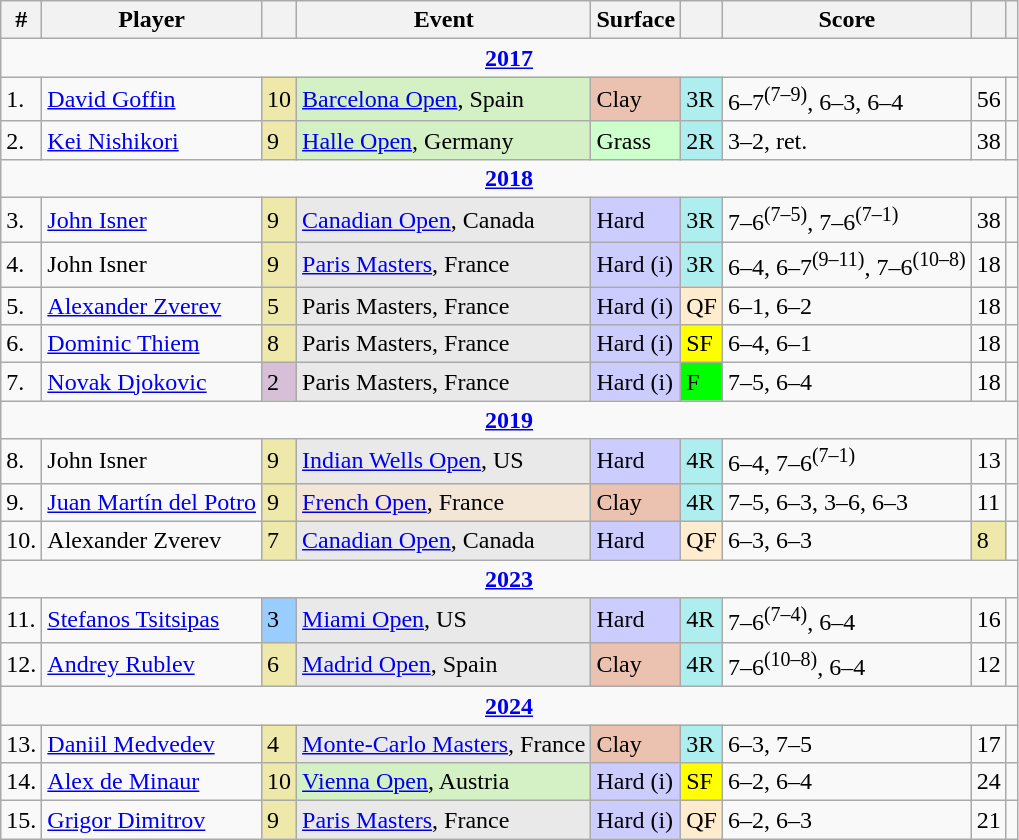<table class="wikitable sortable">
<tr>
<th class="unsortable">#</th>
<th>Player</th>
<th></th>
<th>Event</th>
<th class="unsortable">Surface</th>
<th class="unsortable"></th>
<th class="unsortable">Score</th>
<th class="unsortable"></th>
<th class="unsortable"></th>
</tr>
<tr>
<td colspan="9" style=text-align:center><strong><a href='#'>2017</a></strong></td>
</tr>
<tr>
<td>1.</td>
<td> <a href='#'>David Goffin</a></td>
<td bgcolor=eee8aa>10</td>
<td bgcolor=d4f1c5><a href='#'>Barcelona Open</a>, Spain</td>
<td bgcolor=ebc2af>Clay</td>
<td bgcolor=afeeee>3R</td>
<td>6–7<sup>(7–9)</sup>, 6–3, 6–4</td>
<td>56</td>
<td></td>
</tr>
<tr>
<td>2.</td>
<td> <a href='#'>Kei Nishikori</a></td>
<td bgcolor=eee8aa>9</td>
<td bgcolor=d4f1c5><a href='#'>Halle Open</a>, Germany</td>
<td bgcolor=ccffcc>Grass</td>
<td bgcolor=afeeee>2R</td>
<td>3–2, ret.</td>
<td>38</td>
<td></td>
</tr>
<tr>
<td colspan="9" style=text-align:center><strong><a href='#'>2018</a></strong></td>
</tr>
<tr>
<td>3.</td>
<td> <a href='#'>John Isner</a></td>
<td bgcolor=eee8aa>9</td>
<td bgcolor=e9e9e9><a href='#'>Canadian Open</a>, Canada</td>
<td bgcolor=ccccff>Hard</td>
<td bgcolor=afeeee>3R</td>
<td>7–6<sup>(7–5)</sup>, 7–6<sup>(7–1)</sup></td>
<td>38</td>
<td></td>
</tr>
<tr>
<td>4.</td>
<td> John Isner</td>
<td bgcolor=eee8aa>9</td>
<td bgcolor=e9e9e9><a href='#'>Paris Masters</a>, France</td>
<td bgcolor=ccccff>Hard (i)</td>
<td bgcolor=afeeee>3R</td>
<td>6–4, 6–7<sup>(9–11)</sup>, 7–6<sup>(10–8)</sup></td>
<td>18</td>
<td></td>
</tr>
<tr>
<td>5.</td>
<td> <a href='#'>Alexander Zverev</a></td>
<td bgcolor=eee8aa>5</td>
<td bgcolor=e9e9e9>Paris Masters, France</td>
<td bgcolor=ccccff>Hard (i)</td>
<td bgcolor=ffebcd>QF</td>
<td>6–1, 6–2</td>
<td>18</td>
<td></td>
</tr>
<tr>
<td>6.</td>
<td> <a href='#'>Dominic Thiem</a></td>
<td bgcolor=eee8aa>8</td>
<td bgcolor=e9e9e9>Paris Masters, France</td>
<td bgcolor=ccccff>Hard (i)</td>
<td bgcolor=yellow>SF</td>
<td>6–4, 6–1</td>
<td>18</td>
<td></td>
</tr>
<tr>
<td>7.</td>
<td> <a href='#'>Novak Djokovic</a></td>
<td bgcolor=thistle>2</td>
<td bgcolor=e9e9e9>Paris Masters, France</td>
<td bgcolor=ccccff>Hard (i)</td>
<td bgcolor=lime>F</td>
<td>7–5, 6–4</td>
<td>18</td>
<td></td>
</tr>
<tr>
<td colspan="9" style=text-align:center><strong><a href='#'>2019</a></strong></td>
</tr>
<tr>
<td>8.</td>
<td> John Isner</td>
<td bgcolor=eee8aa>9</td>
<td bgcolor=e9e9e9><a href='#'>Indian Wells Open</a>, US</td>
<td bgcolor=ccccff>Hard</td>
<td bgcolor=afeeee>4R</td>
<td>6–4, 7–6<sup>(7–1)</sup></td>
<td>13</td>
<td></td>
</tr>
<tr>
<td>9.</td>
<td> <a href='#'>Juan Martín del Potro</a></td>
<td bgcolor=eee8aa>9</td>
<td bgcolor=f3e6d7><a href='#'>French Open</a>, France</td>
<td bgcolor=ebc2af>Clay</td>
<td bgcolor=afeeee>4R</td>
<td>7–5, 6–3, 3–6, 6–3</td>
<td>11</td>
<td></td>
</tr>
<tr>
<td>10.</td>
<td> Alexander Zverev</td>
<td bgcolor=eee8aa>7</td>
<td bgcolor=e9e9e9><a href='#'>Canadian Open</a>, Canada</td>
<td bgcolor=ccccff>Hard</td>
<td bgcolor=ffebcd>QF</td>
<td>6–3, 6–3</td>
<td bgcolor=eee8aa>8</td>
<td></td>
</tr>
<tr>
<td colspan="9" style=text-align:center><strong><a href='#'>2023</a></strong></td>
</tr>
<tr>
<td>11.</td>
<td> <a href='#'>Stefanos Tsitsipas</a></td>
<td bgcolor=99ccff>3</td>
<td bgcolor=e9e9e9><a href='#'>Miami Open</a>, US</td>
<td bgcolor=ccccff>Hard</td>
<td bgcolor=afeeee>4R</td>
<td>7–6<sup>(7–4)</sup>, 6–4</td>
<td>16</td>
<td></td>
</tr>
<tr>
<td>12.</td>
<td> <a href='#'>Andrey Rublev</a></td>
<td bgcolor=eee8aa>6</td>
<td bgcolor=e9e9e9><a href='#'>Madrid Open</a>, Spain</td>
<td bgcolor=ebc2af>Clay</td>
<td bgcolor=afeeee>4R</td>
<td>7–6<sup>(10–8)</sup>, 6–4</td>
<td>12</td>
<td></td>
</tr>
<tr>
<td colspan="9" style=text-align:center><strong><a href='#'>2024</a></strong></td>
</tr>
<tr>
<td>13.</td>
<td> <a href='#'>Daniil Medvedev</a></td>
<td bgcolor=eee8aa>4</td>
<td bgcolor=e9e9e9><a href='#'>Monte-Carlo Masters</a>, France</td>
<td bgcolor=ebc2af>Clay</td>
<td bgcolor=afeeee>3R</td>
<td>6–3, 7–5</td>
<td>17</td>
<td></td>
</tr>
<tr>
<td>14.</td>
<td> <a href='#'>Alex de Minaur</a></td>
<td bgcolor=eee8aa>10</td>
<td bgcolor=d4f1c5><a href='#'>Vienna Open</a>, Austria</td>
<td bgcolor=ccccff>Hard (i)</td>
<td bgcolor=yellow>SF</td>
<td>6–2, 6–4</td>
<td>24</td>
<td></td>
</tr>
<tr>
<td>15.</td>
<td> <a href='#'>Grigor Dimitrov</a></td>
<td bgcolor=eee8aa>9</td>
<td bgcolor=e9e9e9><a href='#'>Paris Masters</a>, France</td>
<td bgcolor=ccccff>Hard (i)</td>
<td bgcolor=ffebcd>QF</td>
<td>6–2, 6–3</td>
<td>21</td>
<td></td>
</tr>
</table>
